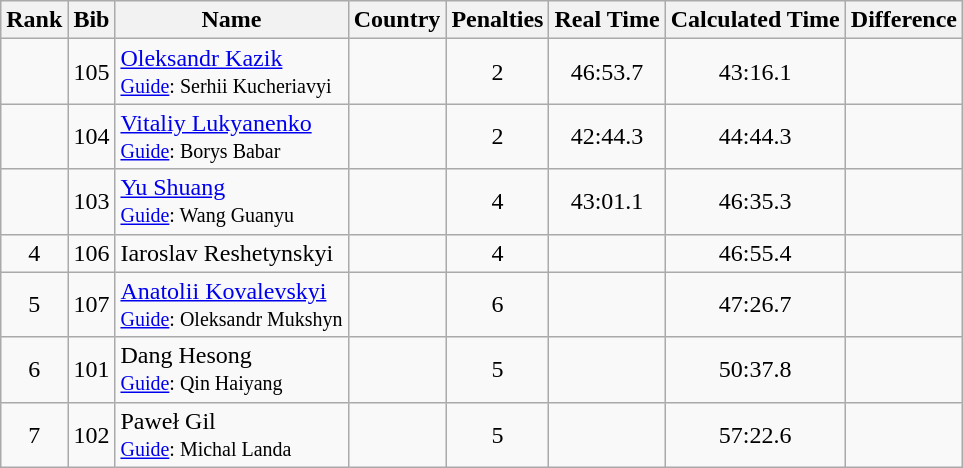<table class="wikitable sortable" style="text-align:center">
<tr>
<th>Rank</th>
<th>Bib</th>
<th>Name</th>
<th>Country</th>
<th>Penalties</th>
<th>Real Time</th>
<th>Calculated Time</th>
<th>Difference</th>
</tr>
<tr>
<td></td>
<td>105</td>
<td align="left"><a href='#'>Oleksandr Kazik</a><br><small><a href='#'>Guide</a>: Serhii Kucheriavyi</small></td>
<td align="left"></td>
<td>2</td>
<td>46:53.7</td>
<td>43:16.1</td>
<td></td>
</tr>
<tr>
<td></td>
<td>104</td>
<td align="left"><a href='#'>Vitaliy Lukyanenko</a><br><small><a href='#'>Guide</a>: Borys Babar</small></td>
<td align="left"></td>
<td>2</td>
<td>42:44.3</td>
<td>44:44.3</td>
<td></td>
</tr>
<tr>
<td></td>
<td>103</td>
<td align="left"><a href='#'>Yu Shuang</a><br><small><a href='#'>Guide</a>: Wang Guanyu</small></td>
<td align="left"></td>
<td>4</td>
<td>43:01.1</td>
<td>46:35.3</td>
<td></td>
</tr>
<tr>
<td>4</td>
<td>106</td>
<td align="left">Iaroslav Reshetynskyi<br></td>
<td align="left"></td>
<td>4</td>
<td></td>
<td>46:55.4</td>
<td></td>
</tr>
<tr>
<td>5</td>
<td>107</td>
<td align="left"><a href='#'>Anatolii Kovalevskyi</a><br><small><a href='#'>Guide</a>: Oleksandr Mukshyn</small></td>
<td align="left"></td>
<td>6</td>
<td></td>
<td>47:26.7</td>
<td></td>
</tr>
<tr>
<td>6</td>
<td>101</td>
<td align="left">Dang Hesong<br><small><a href='#'>Guide</a>: Qin Haiyang </small></td>
<td align="left"></td>
<td>5</td>
<td></td>
<td>50:37.8</td>
<td></td>
</tr>
<tr>
<td>7</td>
<td>102</td>
<td align="left">Paweł Gil<br><small><a href='#'>Guide</a>: Michal Landa </small></td>
<td align="left"></td>
<td>5</td>
<td></td>
<td>57:22.6</td>
<td></td>
</tr>
</table>
